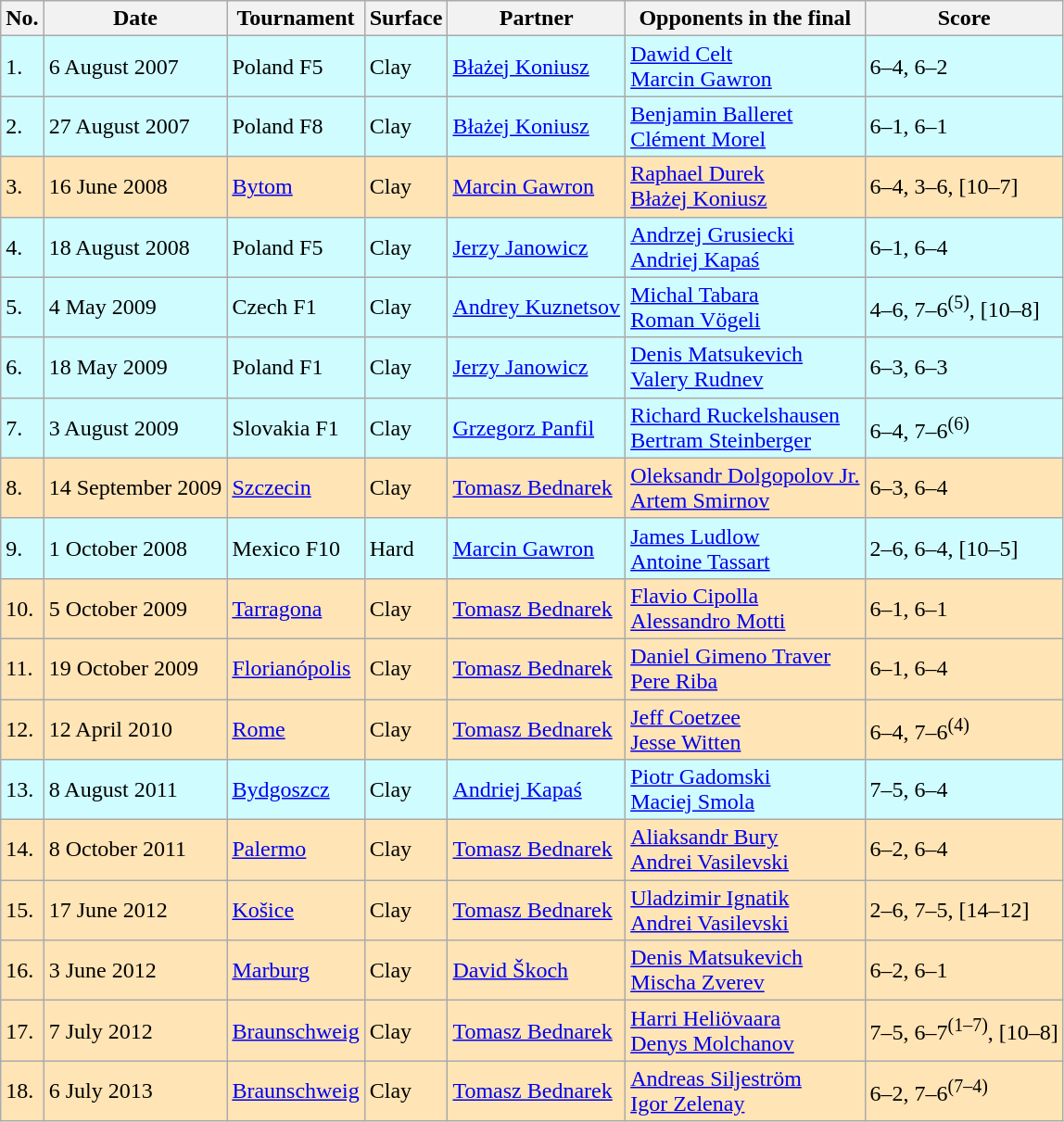<table class="wikitable">
<tr>
<th>No.</th>
<th>Date</th>
<th>Tournament</th>
<th>Surface</th>
<th>Partner</th>
<th>Opponents in the final</th>
<th>Score</th>
</tr>
<tr bgcolor="CFFCFF">
<td>1.</td>
<td>6 August 2007</td>
<td>Poland F5</td>
<td>Clay</td>
<td> <a href='#'>Błażej Koniusz</a></td>
<td> <a href='#'>Dawid Celt</a> <br>  <a href='#'>Marcin Gawron</a></td>
<td>6–4, 6–2</td>
</tr>
<tr bgcolor="CFFCFF">
<td>2.</td>
<td>27 August 2007</td>
<td>Poland F8</td>
<td>Clay</td>
<td> <a href='#'>Błażej Koniusz</a></td>
<td> <a href='#'>Benjamin Balleret</a> <br>  <a href='#'>Clément Morel</a></td>
<td>6–1, 6–1</td>
</tr>
<tr bgcolor="moccasin">
<td>3.</td>
<td>16 June 2008</td>
<td><a href='#'>Bytom</a></td>
<td>Clay</td>
<td> <a href='#'>Marcin Gawron</a></td>
<td> <a href='#'>Raphael Durek</a> <br>  <a href='#'>Błażej Koniusz</a></td>
<td>6–4, 3–6, [10–7]</td>
</tr>
<tr bgcolor="CFFCFF">
<td>4.</td>
<td>18 August 2008</td>
<td>Poland F5</td>
<td>Clay</td>
<td> <a href='#'>Jerzy Janowicz</a></td>
<td> <a href='#'>Andrzej Grusiecki</a> <br>  <a href='#'>Andriej Kapaś</a></td>
<td>6–1, 6–4</td>
</tr>
<tr bgcolor="CFFCFF">
<td>5.</td>
<td>4 May 2009</td>
<td>Czech F1</td>
<td>Clay</td>
<td> <a href='#'>Andrey Kuznetsov</a></td>
<td> <a href='#'>Michal Tabara</a> <br>  <a href='#'>Roman Vögeli</a></td>
<td>4–6, 7–6<sup>(5)</sup>, [10–8]</td>
</tr>
<tr bgcolor="CFFCFF">
<td>6.</td>
<td>18 May 2009</td>
<td>Poland F1</td>
<td>Clay</td>
<td> <a href='#'>Jerzy Janowicz</a></td>
<td> <a href='#'>Denis Matsukevich</a> <br>  <a href='#'>Valery Rudnev</a></td>
<td>6–3, 6–3</td>
</tr>
<tr bgcolor="CFFCFF">
<td>7.</td>
<td>3 August 2009</td>
<td>Slovakia F1</td>
<td>Clay</td>
<td> <a href='#'>Grzegorz Panfil</a></td>
<td> <a href='#'>Richard Ruckelshausen</a> <br>  <a href='#'>Bertram Steinberger</a></td>
<td>6–4, 7–6<sup>(6)</sup></td>
</tr>
<tr bgcolor="moccasin">
<td>8.</td>
<td>14 September 2009</td>
<td><a href='#'>Szczecin</a></td>
<td>Clay</td>
<td> <a href='#'>Tomasz Bednarek</a></td>
<td> <a href='#'>Oleksandr Dolgopolov Jr.</a> <br>  <a href='#'>Artem Smirnov</a></td>
<td>6–3, 6–4</td>
</tr>
<tr bgcolor="CFFCFF">
<td>9.</td>
<td>1 October 2008</td>
<td>Mexico F10</td>
<td>Hard</td>
<td> <a href='#'>Marcin Gawron</a></td>
<td> <a href='#'>James Ludlow</a> <br>  <a href='#'>Antoine Tassart</a></td>
<td>2–6, 6–4, [10–5]</td>
</tr>
<tr bgcolor="moccasin">
<td>10.</td>
<td>5 October 2009</td>
<td><a href='#'>Tarragona</a></td>
<td>Clay</td>
<td> <a href='#'>Tomasz Bednarek</a></td>
<td> <a href='#'>Flavio Cipolla</a> <br>  <a href='#'>Alessandro Motti</a></td>
<td>6–1, 6–1</td>
</tr>
<tr bgcolor="moccasin">
<td>11.</td>
<td>19 October 2009</td>
<td><a href='#'>Florianópolis</a></td>
<td>Clay</td>
<td> <a href='#'>Tomasz Bednarek</a></td>
<td> <a href='#'>Daniel Gimeno Traver</a> <br>  <a href='#'>Pere Riba</a></td>
<td>6–1, 6–4</td>
</tr>
<tr bgcolor="moccasin">
<td>12.</td>
<td>12 April 2010</td>
<td><a href='#'>Rome</a></td>
<td>Clay</td>
<td> <a href='#'>Tomasz Bednarek</a></td>
<td> <a href='#'>Jeff Coetzee</a> <br>  <a href='#'>Jesse Witten</a></td>
<td>6–4, 7–6<sup>(4)</sup></td>
</tr>
<tr bgcolor="CFFCFF">
<td>13.</td>
<td>8 August 2011</td>
<td><a href='#'>Bydgoszcz</a></td>
<td>Clay</td>
<td> <a href='#'>Andriej Kapaś</a></td>
<td> <a href='#'>Piotr Gadomski</a> <br>  <a href='#'>Maciej Smola</a></td>
<td>7–5, 6–4</td>
</tr>
<tr bgcolor="moccasin">
<td>14.</td>
<td>8 October 2011</td>
<td><a href='#'>Palermo</a></td>
<td>Clay</td>
<td> <a href='#'>Tomasz Bednarek</a></td>
<td> <a href='#'>Aliaksandr Bury</a> <br>  <a href='#'>Andrei Vasilevski</a></td>
<td>6–2, 6–4</td>
</tr>
<tr bgcolor="moccasin">
<td>15.</td>
<td>17 June 2012</td>
<td><a href='#'>Košice</a></td>
<td>Clay</td>
<td> <a href='#'>Tomasz Bednarek</a></td>
<td> <a href='#'>Uladzimir Ignatik</a> <br>  <a href='#'>Andrei Vasilevski</a></td>
<td>2–6, 7–5, [14–12]</td>
</tr>
<tr bgcolor="moccasin">
<td>16.</td>
<td>3 June 2012</td>
<td><a href='#'>Marburg</a></td>
<td>Clay</td>
<td> <a href='#'>David Škoch</a></td>
<td> <a href='#'>Denis Matsukevich</a> <br>  <a href='#'>Mischa Zverev</a></td>
<td>6–2, 6–1</td>
</tr>
<tr bgcolor="moccasin">
<td>17.</td>
<td>7 July 2012</td>
<td><a href='#'>Braunschweig</a></td>
<td>Clay</td>
<td> <a href='#'>Tomasz Bednarek</a></td>
<td> <a href='#'>Harri Heliövaara</a> <br>  <a href='#'>Denys Molchanov</a></td>
<td>7–5, 6–7<sup>(1–7)</sup>, [10–8]</td>
</tr>
<tr bgcolor="moccasin">
<td>18.</td>
<td>6 July 2013</td>
<td><a href='#'>Braunschweig</a></td>
<td>Clay</td>
<td> <a href='#'>Tomasz Bednarek</a></td>
<td> <a href='#'>Andreas Siljeström</a> <br>  <a href='#'>Igor Zelenay</a></td>
<td>6–2, 7–6<sup>(7–4)</sup></td>
</tr>
</table>
